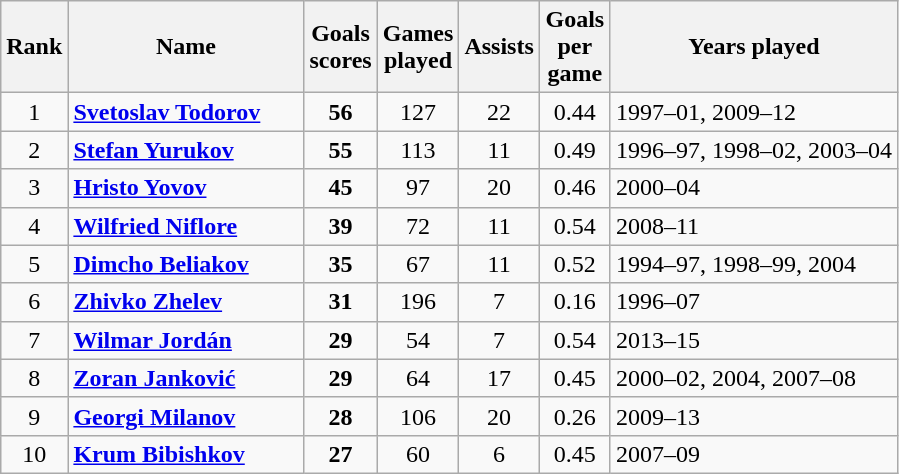<table class="wikitable" style="text-align:center;">
<tr>
<th width=20>Rank</th>
<th width=150>Name</th>
<th width=30>Goals scores</th>
<th width=30>Games played</th>
<th width=30>Assists</th>
<th width=40>Goals per game</th>
<th>Years played</th>
</tr>
<tr>
<td>1</td>
<td style="text-align:left"> <strong><a href='#'>Svetoslav Todorov</a></strong></td>
<td><strong>56</strong></td>
<td>127</td>
<td>22</td>
<td>0.44</td>
<td style="text-align:left">1997–01, 2009–12</td>
</tr>
<tr>
<td>2</td>
<td style="text-align:left"> <strong><a href='#'>Stefan Yurukov</a></strong></td>
<td><strong>55</strong></td>
<td>113</td>
<td>11</td>
<td>0.49</td>
<td style="text-align:left">1996–97, 1998–02, 2003–04</td>
</tr>
<tr>
<td>3</td>
<td style="text-align:left"> <strong><a href='#'>Hristo Yovov</a></strong></td>
<td><strong>45</strong></td>
<td>97</td>
<td>20</td>
<td>0.46</td>
<td style="text-align:left">2000–04</td>
</tr>
<tr>
<td>4</td>
<td style="text-align:left"> <strong><a href='#'>Wilfried Niflore</a></strong></td>
<td><strong>39</strong></td>
<td>72</td>
<td>11</td>
<td>0.54</td>
<td style="text-align:left">2008–11</td>
</tr>
<tr>
<td>5</td>
<td style="text-align:left"> <strong><a href='#'>Dimcho Beliakov</a></strong></td>
<td><strong>35</strong></td>
<td>67</td>
<td>11</td>
<td>0.52</td>
<td style="text-align:left">1994–97, 1998–99, 2004</td>
</tr>
<tr>
<td>6</td>
<td style="text-align:left"> <strong><a href='#'>Zhivko Zhelev</a></strong></td>
<td><strong>31</strong></td>
<td>196</td>
<td>7</td>
<td>0.16</td>
<td style="text-align:left">1996–07</td>
</tr>
<tr>
<td>7</td>
<td style="text-align:left"> <strong><a href='#'>Wilmar Jordán</a></strong></td>
<td><strong>29</strong></td>
<td>54</td>
<td>7</td>
<td>0.54</td>
<td style="text-align:left">2013–15</td>
</tr>
<tr>
<td>8</td>
<td style="text-align:left"> <strong><a href='#'>Zoran Janković</a></strong></td>
<td><strong>29</strong></td>
<td>64</td>
<td>17</td>
<td>0.45</td>
<td style="text-align:left">2000–02, 2004, 2007–08</td>
</tr>
<tr>
<td>9</td>
<td style="text-align:left"> <strong><a href='#'>Georgi Milanov</a></strong></td>
<td><strong>28</strong></td>
<td>106</td>
<td>20</td>
<td>0.26</td>
<td style="text-align:left">2009–13</td>
</tr>
<tr>
<td>10</td>
<td style="text-align:left"> <strong><a href='#'>Krum Bibishkov</a></strong></td>
<td><strong>27</strong></td>
<td>60</td>
<td>6</td>
<td>0.45</td>
<td style="text-align:left">2007–09</td>
</tr>
</table>
